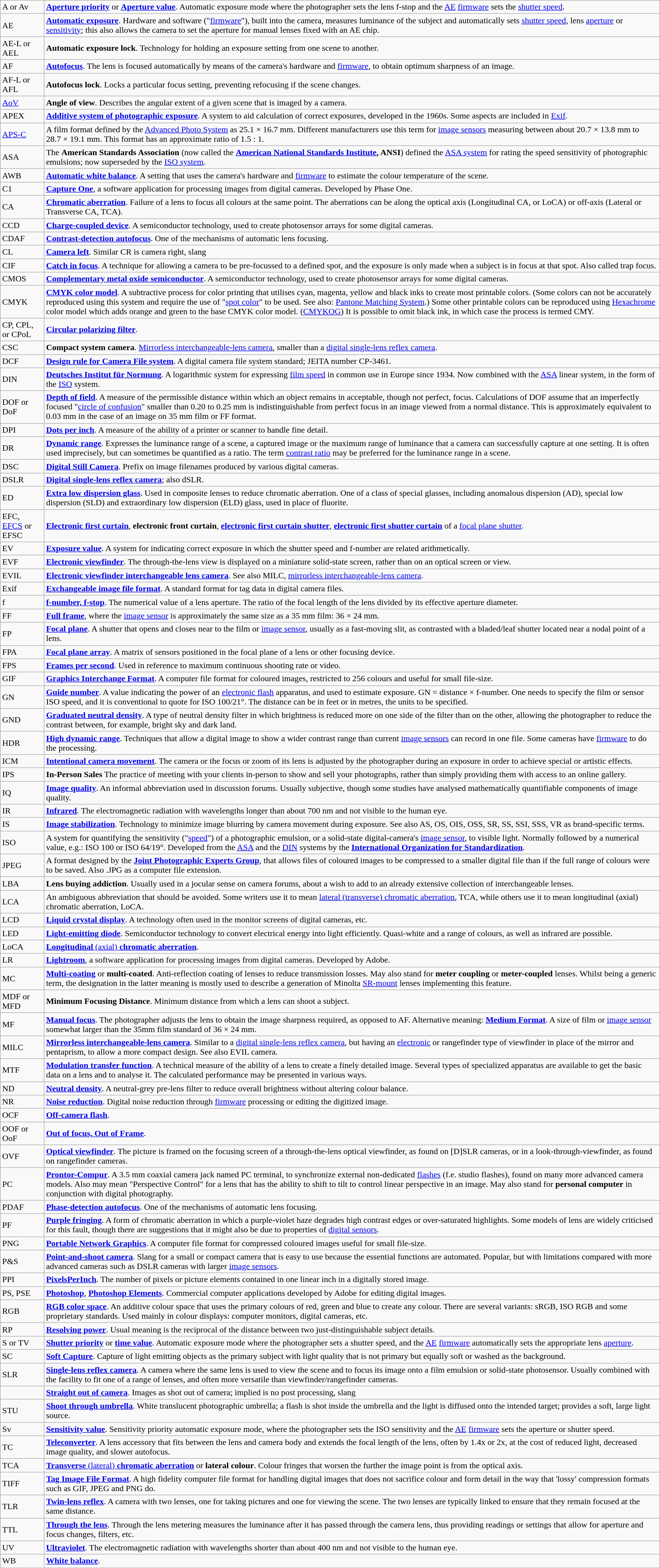<table class="wikitable" style="border: 1px solid gray;">
<tr>
<td>A or Av</td>
<td><strong><a href='#'>Aperture priority</a></strong> or <strong><a href='#'>Aperture value</a></strong>. Automatic exposure mode where the photographer sets the lens f-stop and the <a href='#'>AE</a> <a href='#'>firmware</a> sets the <a href='#'>shutter speed</a>.</td>
</tr>
<tr>
<td>AE</td>
<td><strong><a href='#'>Automatic exposure</a></strong>. Hardware and software ("<a href='#'>firmware</a>"), built into the camera, measures luminance of the subject and automatically sets <a href='#'>shutter speed</a>, lens <a href='#'>aperture</a> or <a href='#'>sensitivity</a>; this also allows the camera to set the aperture for manual lenses fixed with an AE chip.</td>
</tr>
<tr>
<td>AE-L or AEL</td>
<td><strong>Automatic exposure lock</strong>. Technology for holding an exposure setting from one scene to another.</td>
</tr>
<tr>
<td>AF</td>
<td><strong><a href='#'>Autofocus</a></strong>. The lens is focused automatically by means of the camera's hardware and <a href='#'>firmware</a>, to obtain optimum sharpness of an image.</td>
</tr>
<tr>
<td>AF-L or AFL</td>
<td><strong>Autofocus lock</strong>. Locks a particular focus setting, preventing refocusing if the scene changes.</td>
</tr>
<tr>
<td><a href='#'>AoV</a></td>
<td><strong>Angle of view</strong>. Describes the angular extent of a given scene that is imaged by a camera.</td>
</tr>
<tr>
<td>APEX</td>
<td><strong><a href='#'>Additive system of photographic exposure</a></strong>. A system to aid calculation of correct exposures, developed in the 1960s. Some aspects are included in <a href='#'>Exif</a>.</td>
</tr>
<tr>
<td><a href='#'>APS-C</a></td>
<td>A film format defined by the <a href='#'>Advanced Photo System</a> as 25.1 × 16.7 mm. Different manufacturers use this term for <a href='#'>image sensors</a> measuring between about 20.7 × 13.8 mm to 28.7 × 19.1 mm. This format has an approximate ratio of 1.5 : 1.</td>
</tr>
<tr>
<td>ASA</td>
<td>The <strong>American Standards Association</strong> (now called the <strong><a href='#'>American National Standards Institute</a>, ANSI</strong>) defined the <a href='#'>ASA system</a> for rating the speed sensitivity of photographic emulsions; now superseded by the <a href='#'>ISO system</a>.</td>
</tr>
<tr>
<td>AWB</td>
<td><strong><a href='#'>Automatic white balance</a></strong>. A setting that uses the camera's hardware and <a href='#'>firmware</a> to estimate the colour temperature of the scene.</td>
</tr>
<tr>
<td>C1</td>
<td><strong><a href='#'>Capture One</a></strong>, a software application for processing images from digital cameras. Developed by Phase One.</td>
</tr>
<tr>
<td>CA</td>
<td><strong><a href='#'>Chromatic aberration</a></strong>. Failure of a lens to focus all colours at the same point. The aberrations can be along the optical axis (Longitudinal CA, or LoCA) or off-axis (Lateral or Transverse CA, TCA).</td>
</tr>
<tr>
<td>CCD</td>
<td><strong><a href='#'>Charge-coupled device</a></strong>. A semiconductor technology, used to create photosensor arrays for some digital cameras.</td>
</tr>
<tr>
<td>CDAF</td>
<td><strong><a href='#'>Contrast-detection autofocus</a></strong>. One of the mechanisms of automatic lens focusing.</td>
</tr>
<tr>
<td>CL</td>
<td><strong><a href='#'>Camera left</a></strong>. Similar CR is camera right, slang</td>
</tr>
<tr>
<td>CIF</td>
<td><strong><a href='#'>Catch in focus</a></strong>. A technique for allowing a camera to be pre-focussed to a defined spot, and the exposure is only made when a subject is in focus at that spot. Also called trap focus.</td>
</tr>
<tr>
<td>CMOS</td>
<td><strong><a href='#'>Complementary metal oxide semiconductor</a></strong>. A semiconductor technology, used to create photosensor arrays for some digital cameras.</td>
</tr>
<tr>
<td>CMYK</td>
<td><strong><a href='#'>CMYK color model</a></strong>. A subtractive process for color printing that utilises cyan, magenta, yellow and black inks to create most printable colors. (Some colors can not be accurately reproduced using this system and require the use of "<a href='#'>spot color</a>" to be used. See also: <a href='#'>Pantone Matching System</a>.) Some other printable colors can be reproduced using <a href='#'>Hexachrome</a> color model which adds orange and green to the base CMYK color model. (<a href='#'>CMYKOG</a>) It is possible to omit black ink, in which case the process is termed CMY.</td>
</tr>
<tr>
<td>CP, CPL, or CPoL</td>
<td><strong><a href='#'>Circular polarizing filter</a></strong>.</td>
</tr>
<tr>
<td>CSC</td>
<td><strong>Compact system camera</strong>. <a href='#'>Mirrorless interchangeable-lens camera</a>, smaller than a <a href='#'>digital single-lens reflex camera</a>.</td>
</tr>
<tr>
<td>DCF</td>
<td><strong><a href='#'>Design rule for Camera File system</a></strong>. A digital camera file system standard; JEITA number CP-3461.</td>
</tr>
<tr>
<td>DIN</td>
<td><strong><a href='#'>Deutsches Institut für Normung</a></strong>. A logarithmic system for expressing <a href='#'>film speed</a> in common use in Europe since 1934. Now combined with the <a href='#'>ASA</a> linear system, in the form of the <a href='#'>ISO</a> system.</td>
</tr>
<tr>
<td>DOF or DoF</td>
<td><strong><a href='#'>Depth of field</a></strong>. A measure of the permissible distance within which an object remains in acceptable, though not perfect, focus. Calculations of DOF assume that an imperfectly focused "<a href='#'>circle of confusion</a>" smaller than 0.20 to 0.25 mm is indistinguishable from perfect focus in an image viewed from a normal distance. This is approximately equivalent to 0.03 mm in the case of an image on 35 mm film or FF format.</td>
</tr>
<tr>
<td>DPI</td>
<td><strong><a href='#'>Dots per inch</a></strong>. A measure of the ability of a printer or scanner to handle fine detail.</td>
</tr>
<tr>
<td>DR</td>
<td><strong><a href='#'>Dynamic range</a></strong>. Expresses the luminance range of a scene, a captured image or the maximum range of luminance that a camera can successfully capture at one setting. It is often used imprecisely, but can sometimes be quantified as a ratio. The term <a href='#'>contrast ratio</a> may be preferred for the luminance range in a scene.</td>
</tr>
<tr>
<td>DSC</td>
<td><strong><a href='#'>Digital Still Camera</a></strong>. Prefix on image filenames produced by various digital cameras.</td>
</tr>
<tr>
<td>DSLR</td>
<td><strong><a href='#'>Digital single-lens reflex camera</a></strong>; also dSLR.</td>
</tr>
<tr>
<td>ED</td>
<td><strong><a href='#'>Extra low dispersion glass</a></strong>. Used in composite lenses to reduce chromatic aberration. One of a class of special glasses, including anomalous dispersion (AD), special low dispersion (SLD) and extraordinary low dispersion (ELD) glass, used in place of fluorite.</td>
</tr>
<tr>
<td>EFC, <a href='#'>EFCS</a> or EFSC</td>
<td><strong><a href='#'>Electronic first curtain</a></strong>, <strong>electronic front curtain</strong>, <strong><a href='#'>electronic first curtain shutter</a></strong>, <strong><a href='#'>electronic first shutter curtain</a></strong> of a <a href='#'>focal plane shutter</a>.</td>
</tr>
<tr>
<td>EV</td>
<td><strong><a href='#'>Exposure value</a></strong>. A system for indicating correct exposure in which the shutter speed and f-number are related arithmetically.</td>
</tr>
<tr>
<td>EVF</td>
<td><strong><a href='#'>Electronic viewfinder</a></strong>. The through-the-lens view is displayed on a miniature solid-state screen, rather than on an optical screen or view.</td>
</tr>
<tr>
<td>EVIL</td>
<td><strong><a href='#'>Electronic viewfinder interchangeable lens camera</a></strong>. See also MILC, <a href='#'>mirrorless interchangeable-lens camera</a>.</td>
</tr>
<tr>
<td>Exif</td>
<td><strong><a href='#'>Exchangeable image file format</a></strong>. A standard format for tag data in digital camera files.</td>
</tr>
<tr>
<td>f</td>
<td><strong><a href='#'>f-number, f-stop</a></strong>. The numerical value of a lens aperture. The ratio of the focal length of the lens divided by its effective aperture diameter.</td>
</tr>
<tr>
<td>FF</td>
<td><strong><a href='#'>Full frame</a></strong>, where the <a href='#'>image sensor</a> is approximately the same size as a 35 mm film: 36 × 24 mm.</td>
</tr>
<tr>
<td>FP</td>
<td><strong><a href='#'>Focal plane</a></strong>. A shutter that opens and closes near to the film or <a href='#'>image sensor</a>, usually as a fast-moving slit, as contrasted with a bladed/leaf shutter located near a nodal point of a lens.</td>
</tr>
<tr>
<td>FPA</td>
<td><strong><a href='#'>Focal plane array</a></strong>. A matrix of sensors positioned in the focal plane of a lens or other focusing device.</td>
</tr>
<tr>
<td>FPS</td>
<td><strong><a href='#'>Frames per second</a></strong>. Used in reference to maximum continuous shooting rate or video.</td>
</tr>
<tr>
<td>GIF</td>
<td><strong><a href='#'>Graphics Interchange Format</a></strong>. A computer file format for coloured images, restricted to 256 colours and useful for small file-size.</td>
</tr>
<tr>
<td>GN</td>
<td><strong><a href='#'>Guide number</a></strong>. A value indicating the power of an <a href='#'>electronic flash</a> apparatus, and used to estimate exposure. GN = distance × f-number. One needs to specify the film or sensor ISO speed, and it is conventional to quote for ISO 100/21°. The distance can be in feet or in metres, the units to be specified.</td>
</tr>
<tr>
<td>GND</td>
<td><strong><a href='#'>Graduated neutral density</a></strong>. A type of neutral density filter in which brightness is reduced more on one side of the filter than on the other, allowing the photographer to reduce the contrast between, for example, bright sky and dark land.</td>
</tr>
<tr>
<td>HDR</td>
<td><strong><a href='#'>High dynamic range</a></strong>. Techniques that allow a digital image to show a wider contrast range than current <a href='#'>image sensors</a> can record in one file. Some cameras have <a href='#'>firmware</a> to do the processing.</td>
</tr>
<tr>
<td>ICM</td>
<td><strong><a href='#'>Intentional camera movement</a></strong>. The camera or the focus or zoom of its lens is adjusted by the photographer during an exposure in order to achieve special or artistic effects.</td>
</tr>
<tr>
<td>IPS</td>
<td><strong>In-Person Sales</strong> The practice of meeting with your clients in-person to show and sell your photographs, rather than simply providing them with access to an online gallery.</td>
</tr>
<tr>
<td>IQ</td>
<td><strong><a href='#'>Image quality</a></strong>. An informal abbreviation used in discussion forums. Usually subjective, though some studies have analysed mathematically quantifiable components of image quality.</td>
</tr>
<tr>
<td>IR</td>
<td><strong><a href='#'>Infrared</a></strong>. The electromagnetic radiation with wavelengths longer than about 700 nm and not visible to the human eye.</td>
</tr>
<tr>
<td>IS</td>
<td><strong><a href='#'>Image stabilization</a></strong>. Technology to minimize image blurring by camera movement during exposure. See also AS, OS, OIS, OSS, SR, SS, SSI, SSS, VR as brand-specific terms.</td>
</tr>
<tr>
<td>ISO</td>
<td>A system for quantifying the sensitivity ("<a href='#'>speed</a>") of a photographic emulsion, or a solid-state digital-camera's <a href='#'>image sensor</a>, to visible light. Normally followed by a numerical value, e.g.: ISO 100 or ISO 64/19°. Developed from the <a href='#'>ASA</a> and the <a href='#'>DIN</a> systems by the <strong><a href='#'>International Organization for Standardization</a></strong>.</td>
</tr>
<tr>
<td>JPEG</td>
<td>A format designed by the <strong><a href='#'>Joint Photographic Experts Group</a></strong>, that allows files of coloured images to be compressed to a smaller digital file than if the full range of colours were to be saved. Also .JPG as a computer file extension.</td>
</tr>
<tr>
<td>LBA</td>
<td><strong>Lens buying addiction</strong>. Usually used in a jocular sense on camera forums, about a wish to add to an already extensive collection of interchangeable lenses.</td>
</tr>
<tr>
<td>LCA</td>
<td>An ambiguous abbreviation that should be avoided. Some writers use it to mean <a href='#'>lateral (transverse) chromatic aberration</a>, TCA, while others use it to mean longitudinal (axial) chromatic aberration, LoCA.</td>
</tr>
<tr>
<td>LCD</td>
<td><strong><a href='#'>Liquid crystal display</a></strong>. A technology often used in the monitor screens of digital cameras, etc.</td>
</tr>
<tr>
<td>LED</td>
<td><strong><a href='#'>Light-emitting diode</a></strong>. Semiconductor technology to convert electrical energy into light efficiently. Quasi-white and a range of colours, as well as infrared are possible.</td>
</tr>
<tr>
<td>LoCA</td>
<td><a href='#'><strong>Longitudinal</strong> (axial) <strong>chromatic aberration</strong></a>.</td>
</tr>
<tr>
<td>LR</td>
<td><strong><a href='#'>Lightroom</a></strong>, a software application for processing images from digital cameras. Developed by Adobe.</td>
</tr>
<tr>
<td>MC</td>
<td><strong><a href='#'>Multi-coating</a></strong> or <strong>multi-coated</strong>. Anti-reflection coating of lenses to reduce transmission losses. May also stand for <strong>meter coupling</strong> or <strong>meter-coupled</strong> lenses. Whilst being a generic term, the designation in the latter meaning is mostly used to describe a generation of Minolta <a href='#'>SR-mount</a> lenses implementing this feature.</td>
</tr>
<tr>
<td>MDF or MFD</td>
<td><strong>Minimum Focusing Distance</strong>. Minimum distance from which a lens can shoot a subject.</td>
</tr>
<tr>
<td>MF</td>
<td><strong><a href='#'>Manual focus</a></strong>. The photographer adjusts the lens to obtain the image sharpness required, as opposed to AF. Alternative meaning: <strong><a href='#'>Medium Format</a></strong>. A size of film or <a href='#'>image sensor</a> somewhat larger than the 35mm film standard of 36 × 24 mm.</td>
</tr>
<tr>
<td>MILC</td>
<td><strong><a href='#'>Mirrorless interchangeable-lens camera</a></strong>. Similar to a <a href='#'>digital single-lens reflex camera</a>, but having an <a href='#'>electronic</a> or rangefinder type of viewfinder in place of the mirror and pentaprism, to allow a more compact design. See also EVIL camera.</td>
</tr>
<tr>
<td>MTF</td>
<td><strong><a href='#'>Modulation transfer function</a></strong>. A technical measure of the ability of a lens to create a finely detailed image. Several types of specialized apparatus are available to get the basic data on a lens and to analyse it. The calculated performance may be presented in various ways.</td>
</tr>
<tr>
<td>ND</td>
<td><strong><a href='#'>Neutral density</a></strong>. A neutral-grey pre-lens filter to reduce overall brightness without altering colour balance.</td>
</tr>
<tr>
<td>NR</td>
<td><strong><a href='#'>Noise reduction</a></strong>. Digital noise reduction through <a href='#'>firmware</a> processing or editing the digitized image.</td>
</tr>
<tr>
<td>OCF</td>
<td><strong><a href='#'>Off-camera flash</a></strong>.</td>
</tr>
<tr>
<td>OOF or OoF</td>
<td><strong><a href='#'>Out of focus, Out of Frame</a></strong>.</td>
</tr>
<tr>
<td>OVF</td>
<td><strong><a href='#'>Optical viewfinder</a></strong>. The picture is framed on the focusing screen of a through-the-lens optical viewfinder, as found on [D]SLR cameras, or in a look-through-viewfinder, as found on rangefinder cameras.</td>
</tr>
<tr>
<td>PC</td>
<td><strong><a href='#'>Prontor-Compur</a></strong>. A 3.5 mm coaxial camera jack named PC terminal, to synchronize external non-dedicated <a href='#'>flashes</a> (f.e. studio flashes), found on many more advanced camera models. Also may mean "Perspective Control" for a lens that has the ability to shift to tilt to control linear perspective in an image. May also stand for <strong>personal computer</strong> in conjunction with digital photography.</td>
</tr>
<tr>
<td>PDAF</td>
<td><strong><a href='#'>Phase-detection autofocus</a></strong>. One of the mechanisms of automatic lens focusing.</td>
</tr>
<tr>
<td>PF</td>
<td><strong><a href='#'>Purple fringing</a></strong>. A form of chromatic aberration in which a purple-violet haze degrades high contrast edges or over-saturated highlights. Some models of lens are widely criticised for this fault, though there are suggestions that it might also be due to properties of <a href='#'>digital sensors</a>.</td>
</tr>
<tr>
<td>PNG</td>
<td><strong><a href='#'>Portable Network Graphics</a></strong>. A computer file format for compressed coloured images useful for small file-size.</td>
</tr>
<tr>
<td>P&S</td>
<td><strong><a href='#'>Point-and-shoot camera</a></strong>. Slang for a small or compact camera that is easy to use because the essential functions are automated. Popular, but with limitations compared with more advanced cameras such as DSLR cameras with larger <a href='#'>image sensors</a>.</td>
</tr>
<tr>
<td>PPI</td>
<td><strong><a href='#'>PixelsPerInch</a></strong>. The number of pixels or picture elements contained in one linear inch in a digitally stored image.</td>
</tr>
<tr>
<td>PS, PSE</td>
<td><strong><a href='#'>Photoshop</a></strong>, <strong><a href='#'>Photoshop Elements</a></strong>. Commercial computer applications developed by Adobe for editing digital images.</td>
</tr>
<tr>
<td>RGB</td>
<td><strong><a href='#'>RGB color space</a></strong>. An additive colour space that uses the primary colours of red, green and blue to create any colour. There are several variants: sRGB, ISO RGB and some proprietary standards. Used mainly in colour displays: computer monitors, digital cameras, etc.</td>
</tr>
<tr>
<td>RP</td>
<td><strong><a href='#'>Resolving power</a></strong>. Usual meaning is the reciprocal of the distance between two just-distinguishable subject details.</td>
</tr>
<tr>
<td>S or TV</td>
<td><strong><a href='#'>Shutter priority</a></strong> or <strong><a href='#'>time value</a></strong>. Automatic exposure mode where the photographer sets a shutter speed, and the <a href='#'>AE</a> <a href='#'>firmware</a> automatically sets the appropriate lens <a href='#'>aperture</a>.</td>
</tr>
<tr>
<td>SC</td>
<td><strong><a href='#'>Soft Capture</a></strong>.  Capture of light emitting objects as the primary subject with light quality that is not primary but equally soft or washed as the background.</td>
</tr>
<tr>
<td>SLR</td>
<td><strong><a href='#'>Single-lens reflex camera</a></strong>. A camera where the same lens is used to view the scene and to focus its image onto a film emulsion or solid-state photosensor. Usually combined with the facility to fit one of a range of lenses, and often more versatile than viewfinder/rangefinder cameras.</td>
</tr>
<tr>
<td></td>
<td><strong><a href='#'>Straight out of camera</a></strong>. Images as shot out of camera; implied is no post processing, slang</td>
</tr>
<tr>
<td>STU</td>
<td><strong><a href='#'>Shoot through umbrella</a></strong>. White translucent photographic umbrella; a flash is shot inside the umbrella and the light is diffused onto the intended target; provides a soft, large light source.</td>
</tr>
<tr>
<td>Sv</td>
<td><strong><a href='#'>Sensitivity value</a></strong>. Sensitivity priority automatic exposure mode, where the photographer sets the ISO sensitivity and the <a href='#'>AE</a> <a href='#'>firmware</a> sets the aperture or shutter speed.</td>
</tr>
<tr>
<td>TC</td>
<td><strong><a href='#'>Teleconverter</a></strong>. A lens accessory that fits between the lens and camera body and extends the focal length of the lens, often by 1.4x or 2x, at the cost of reduced light, decreased image quality, and slower autofocus.</td>
</tr>
<tr>
<td>TCA</td>
<td><a href='#'><strong>Transverse</strong> (lateral) <strong>chromatic aberration</strong></a> or <strong>lateral colour</strong>. Colour fringes that worsen the further the image point is from the optical axis.</td>
</tr>
<tr>
<td>TIFF</td>
<td><strong><a href='#'>Tag Image File Format</a></strong>. A high fidelity computer file format for handling digital images that does not sacrifice colour and form detail in the way that 'lossy' compression formats such as GIF, JPEG and PNG do.</td>
</tr>
<tr>
<td>TLR</td>
<td><strong><a href='#'>Twin-lens reflex</a></strong>. A camera with two lenses, one for taking pictures and one for viewing the scene. The two lenses are typically linked to ensure that they remain focused at the same distance.</td>
</tr>
<tr>
<td>TTL</td>
<td><strong><a href='#'>Through the lens</a></strong>. Through the lens metering measures the luminance after it has passed through the camera lens, thus providing readings or settings that allow for aperture and focus changes, filters, etc.</td>
</tr>
<tr>
<td>UV</td>
<td><strong><a href='#'>Ultraviolet</a></strong>. The electromagnetic radiation with wavelengths shorter than about 400 nm and not visible to the human eye.</td>
</tr>
<tr>
<td>WB</td>
<td><strong><a href='#'>White balance</a></strong>.</td>
</tr>
</table>
